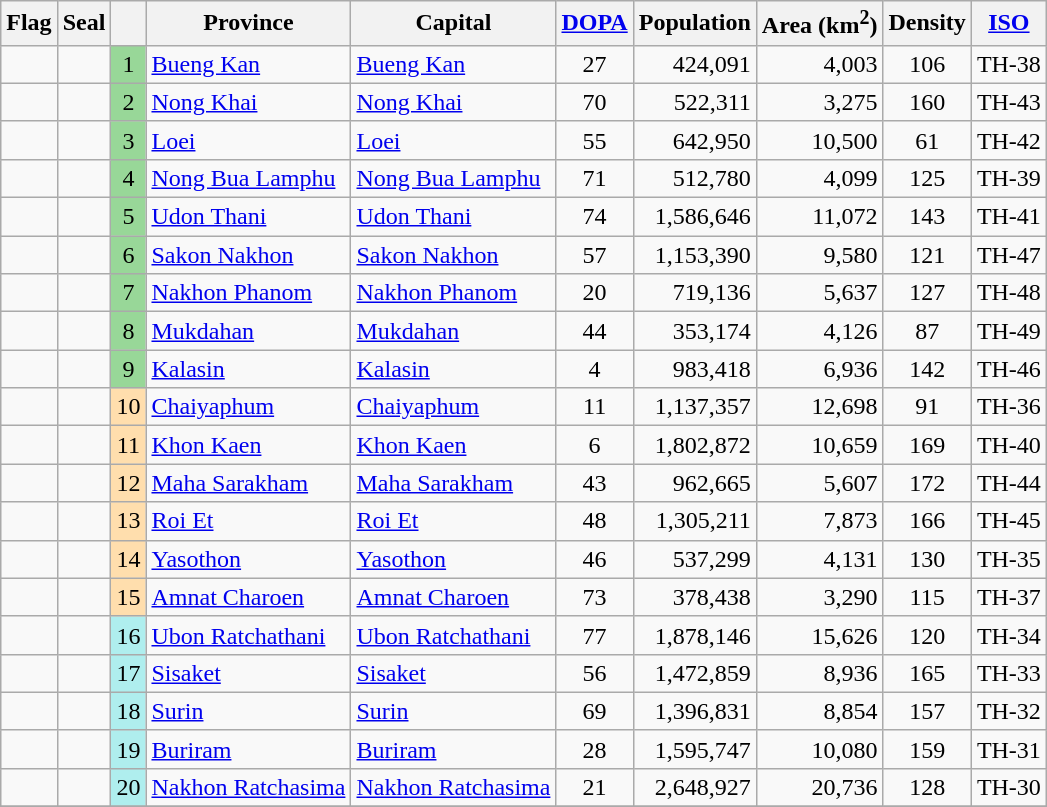<table class="wikitable sortable">
<tr>
<th class="unsortable">Flag</th>
<th class="unsortable">Seal</th>
<th></th>
<th>Province</th>
<th>Capital</th>
<th><a href='#'>DOPA</a></th>
<th>Population</th>
<th>Area (km<sup>2</sup>)</th>
<th>Density</th>
<th><a href='#'>ISO</a></th>
</tr>
<tr>
<td></td>
<td></td>
<td style="background:#98d798;text-align:center;">1</td>
<td><a href='#'>Bueng Kan</a></td>
<td><a href='#'>Bueng Kan</a></td>
<td style="text-align:center;">27</td>
<td style="text-align:right;">424,091</td>
<td style="text-align:right;">4,003</td>
<td style="text-align:center;">106</td>
<td>TH-38</td>
</tr>
<tr>
<td></td>
<td></td>
<td style="background:#98d798; text-align:center;">2</td>
<td><a href='#'>Nong Khai</a></td>
<td><a href='#'>Nong Khai</a></td>
<td style="text-align:center;">70</td>
<td style="text-align:right;">522,311</td>
<td style="text-align:right;">3,275</td>
<td style="text-align:center;">160</td>
<td>TH-43</td>
</tr>
<tr>
<td></td>
<td></td>
<td style="background:#98d798;text-align:center;">3</td>
<td><a href='#'>Loei</a></td>
<td><a href='#'>Loei</a></td>
<td style="text-align:center;">55</td>
<td style="text-align:right;">642,950</td>
<td style="text-align:right;">10,500</td>
<td style="text-align:center;">61</td>
<td>TH-42</td>
</tr>
<tr>
<td></td>
<td></td>
<td style="background:#98d798;text-align:center;">4</td>
<td><a href='#'>Nong Bua Lamphu</a></td>
<td><a href='#'>Nong Bua Lamphu</a></td>
<td style="text-align:center;">71</td>
<td style="text-align:right;">512,780</td>
<td style="text-align:right;">4,099</td>
<td style="text-align:center;">125</td>
<td>TH-39</td>
</tr>
<tr>
<td></td>
<td></td>
<td style="background:#98d798; text-align:center;">5</td>
<td><a href='#'>Udon Thani</a></td>
<td><a href='#'>Udon Thani</a></td>
<td style="text-align:center;">74</td>
<td style="text-align:right;">1,586,646</td>
<td style="text-align:right;">11,072</td>
<td style="text-align:center;">143</td>
<td>TH-41</td>
</tr>
<tr>
<td></td>
<td></td>
<td style="background:#98d798;text-align:center;">6</td>
<td><a href='#'>Sakon Nakhon</a></td>
<td><a href='#'>Sakon Nakhon</a></td>
<td style="text-align:center;">57</td>
<td style="text-align:right;">1,153,390</td>
<td style="text-align:right;">9,580</td>
<td style="text-align:center;">121</td>
<td>TH-47</td>
</tr>
<tr>
<td></td>
<td></td>
<td style="background:#98d798;text-align:center;">7</td>
<td><a href='#'>Nakhon Phanom</a></td>
<td><a href='#'>Nakhon Phanom</a></td>
<td style="text-align:center;">20</td>
<td style="text-align:right;">719,136</td>
<td style="text-align:right;">5,637</td>
<td style="text-align:center;">127</td>
<td>TH-48</td>
</tr>
<tr>
<td></td>
<td></td>
<td style="background:#98d798;text-align:center;">8</td>
<td><a href='#'>Mukdahan</a></td>
<td><a href='#'>Mukdahan</a></td>
<td style="text-align:center;">44</td>
<td style="text-align:right;">353,174</td>
<td style="text-align:right;">4,126</td>
<td style="text-align:center;">87</td>
<td>TH-49</td>
</tr>
<tr>
<td></td>
<td></td>
<td style="background:#98d798;text-align:center;">9</td>
<td><a href='#'>Kalasin</a></td>
<td><a href='#'>Kalasin</a></td>
<td style="text-align:center;">4</td>
<td style="text-align:right;">983,418</td>
<td style="text-align:right;">6,936</td>
<td style="text-align:center;">142</td>
<td>TH-46</td>
</tr>
<tr>
<td></td>
<td></td>
<td style="background:#ffdead;text-align:center;">10</td>
<td><a href='#'>Chaiyaphum</a></td>
<td><a href='#'>Chaiyaphum</a></td>
<td style="text-align:center;">11</td>
<td style="text-align:right;">1,137,357</td>
<td style="text-align:right;">12,698</td>
<td style="text-align:center;">91</td>
<td>TH-36</td>
</tr>
<tr>
<td></td>
<td></td>
<td style="background:#ffdead;text-align:center;">11</td>
<td><a href='#'>Khon Kaen</a></td>
<td><a href='#'>Khon Kaen</a></td>
<td style="text-align:center;">6</td>
<td style="text-align:right;">1,802,872</td>
<td style="text-align:right;">10,659</td>
<td style="text-align:center;">169</td>
<td>TH-40</td>
</tr>
<tr>
<td></td>
<td></td>
<td style="background:#ffdead;text-align:center;">12</td>
<td><a href='#'>Maha Sarakham</a></td>
<td><a href='#'>Maha Sarakham</a></td>
<td style="text-align:center;">43</td>
<td style="text-align:right;">962,665</td>
<td style="text-align:right;">5,607</td>
<td style="text-align:center;">172</td>
<td>TH-44</td>
</tr>
<tr>
<td></td>
<td></td>
<td style="background:#ffdead;text-align:center;">13</td>
<td><a href='#'>Roi Et</a></td>
<td><a href='#'>Roi Et</a></td>
<td style="text-align:center;">48</td>
<td style="text-align:right;">1,305,211</td>
<td style="text-align:right;">7,873</td>
<td style="text-align:center;">166</td>
<td>TH-45</td>
</tr>
<tr>
<td></td>
<td></td>
<td style="background:#ffdead;text-align:center;">14</td>
<td><a href='#'>Yasothon</a></td>
<td><a href='#'>Yasothon</a></td>
<td style="text-align:center;">46</td>
<td style="text-align:right;">537,299</td>
<td style="text-align:right;">4,131</td>
<td style="text-align:center;">130</td>
<td>TH-35</td>
</tr>
<tr>
<td></td>
<td></td>
<td style="background:#ffdead;text-align:center;">15</td>
<td><a href='#'>Amnat Charoen</a></td>
<td><a href='#'>Amnat Charoen</a></td>
<td style="text-align:center;">73</td>
<td style="text-align:right;">378,438</td>
<td style="text-align:right;">3,290</td>
<td style="text-align:center;">115</td>
<td>TH-37</td>
</tr>
<tr>
<td></td>
<td></td>
<td style="background:#afeeee;text-align:center;">16</td>
<td><a href='#'>Ubon Ratchathani</a></td>
<td><a href='#'>Ubon Ratchathani</a></td>
<td style="text-align:center;">77</td>
<td style="text-align:right;">1,878,146</td>
<td style="text-align:right;">15,626</td>
<td style="text-align:center;">120</td>
<td>TH-34</td>
</tr>
<tr>
<td></td>
<td></td>
<td style="background:#afeeee;text-align:center;">17</td>
<td><a href='#'>Sisaket</a></td>
<td><a href='#'>Sisaket</a></td>
<td style="text-align:center;">56</td>
<td style="text-align:right;">1,472,859</td>
<td style="text-align:right;">8,936</td>
<td style="text-align:center;">165</td>
<td>TH-33</td>
</tr>
<tr>
<td></td>
<td></td>
<td style="background:#afeeee;text-align:center;">18</td>
<td><a href='#'>Surin</a></td>
<td><a href='#'>Surin</a></td>
<td style="text-align:center;">69</td>
<td style="text-align:right;">1,396,831</td>
<td style="text-align:right;">8,854</td>
<td style="text-align:center;">157</td>
<td>TH-32</td>
</tr>
<tr>
<td></td>
<td></td>
<td style="background:#afeeee;text-align:center;">19</td>
<td><a href='#'>Buriram</a></td>
<td><a href='#'>Buriram</a></td>
<td style="text-align:center;">28</td>
<td style="text-align:right;">1,595,747</td>
<td style="text-align:right;">10,080</td>
<td style="text-align:center;">159</td>
<td>TH-31</td>
</tr>
<tr>
<td></td>
<td></td>
<td style="background:#afeeee;text-align:center;">20</td>
<td><a href='#'>Nakhon Ratchasima</a></td>
<td><a href='#'>Nakhon Ratchasima</a></td>
<td style="text-align:center;">21</td>
<td style="text-align:right;">2,648,927</td>
<td style="text-align:right;">20,736</td>
<td style="text-align:center;">128</td>
<td>TH-30</td>
</tr>
<tr>
</tr>
</table>
